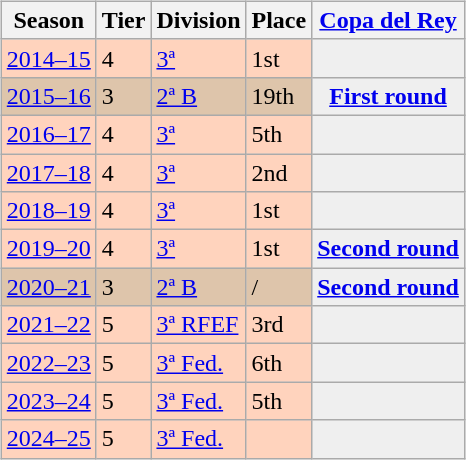<table>
<tr>
<td valign="top" width=0%><br><table class="wikitable">
<tr style="background:#f0f6fa;">
<th>Season</th>
<th>Tier</th>
<th>Division</th>
<th>Place</th>
<th><a href='#'>Copa del Rey</a></th>
</tr>
<tr>
<td style="background:#FFD3BD;"><a href='#'>2014–15</a></td>
<td style="background:#FFD3BD;">4</td>
<td style="background:#FFD3BD;"><a href='#'>3ª</a></td>
<td style="background:#FFD3BD;">1st</td>
<td style="background:#efefef;"></td>
</tr>
<tr>
<td style="background:#DEC5AB;"><a href='#'>2015–16</a></td>
<td style="background:#DEC5AB;">3</td>
<td style="background:#DEC5AB;"><a href='#'>2ª B</a></td>
<td style="background:#DEC5AB;">19th</td>
<th style="background:#efefef;"><a href='#'>First round</a></th>
</tr>
<tr>
<td style="background:#FFD3BD;"><a href='#'>2016–17</a></td>
<td style="background:#FFD3BD;">4</td>
<td style="background:#FFD3BD;"><a href='#'>3ª</a></td>
<td style="background:#FFD3BD;">5th</td>
<td style="background:#efefef;"></td>
</tr>
<tr>
<td style="background:#FFD3BD;"><a href='#'>2017–18</a></td>
<td style="background:#FFD3BD;">4</td>
<td style="background:#FFD3BD;"><a href='#'>3ª</a></td>
<td style="background:#FFD3BD;">2nd</td>
<td style="background:#efefef;"></td>
</tr>
<tr>
<td style="background:#FFD3BD;"><a href='#'>2018–19</a></td>
<td style="background:#FFD3BD;">4</td>
<td style="background:#FFD3BD;"><a href='#'>3ª</a></td>
<td style="background:#FFD3BD;">1st</td>
<th style="background:#efefef;"></th>
</tr>
<tr>
<td style="background:#FFD3BD;"><a href='#'>2019–20</a></td>
<td style="background:#FFD3BD;">4</td>
<td style="background:#FFD3BD;"><a href='#'>3ª</a></td>
<td style="background:#FFD3BD;">1st</td>
<th style="background:#efefef;"><a href='#'>Second round</a></th>
</tr>
<tr>
<td style="background:#DEC5AB;"><a href='#'>2020–21</a></td>
<td style="background:#DEC5AB;">3</td>
<td style="background:#DEC5AB;"><a href='#'>2ª B</a></td>
<td style="background:#DEC5AB;"> / </td>
<th style="background:#efefef;"><a href='#'>Second round</a></th>
</tr>
<tr>
<td style="background:#FFD3BD;"><a href='#'>2021–22</a></td>
<td style="background:#FFD3BD;">5</td>
<td style="background:#FFD3BD;"><a href='#'>3ª RFEF</a></td>
<td style="background:#FFD3BD;">3rd</td>
<th style="background:#efefef;"></th>
</tr>
<tr>
<td style="background:#FFD3BD;"><a href='#'>2022–23</a></td>
<td style="background:#FFD3BD;">5</td>
<td style="background:#FFD3BD;"><a href='#'>3ª Fed.</a></td>
<td style="background:#FFD3BD;">6th</td>
<th style="background:#efefef;"></th>
</tr>
<tr>
<td style="background:#FFD3BD;"><a href='#'>2023–24</a></td>
<td style="background:#FFD3BD;">5</td>
<td style="background:#FFD3BD;"><a href='#'>3ª Fed.</a></td>
<td style="background:#FFD3BD;">5th</td>
<th style="background:#efefef;"></th>
</tr>
<tr>
<td style="background:#FFD3BD;"><a href='#'>2024–25</a></td>
<td style="background:#FFD3BD;">5</td>
<td style="background:#FFD3BD;"><a href='#'>3ª Fed.</a></td>
<td style="background:#FFD3BD;"></td>
<th style="background:#efefef;"></th>
</tr>
</table>
</td>
</tr>
</table>
